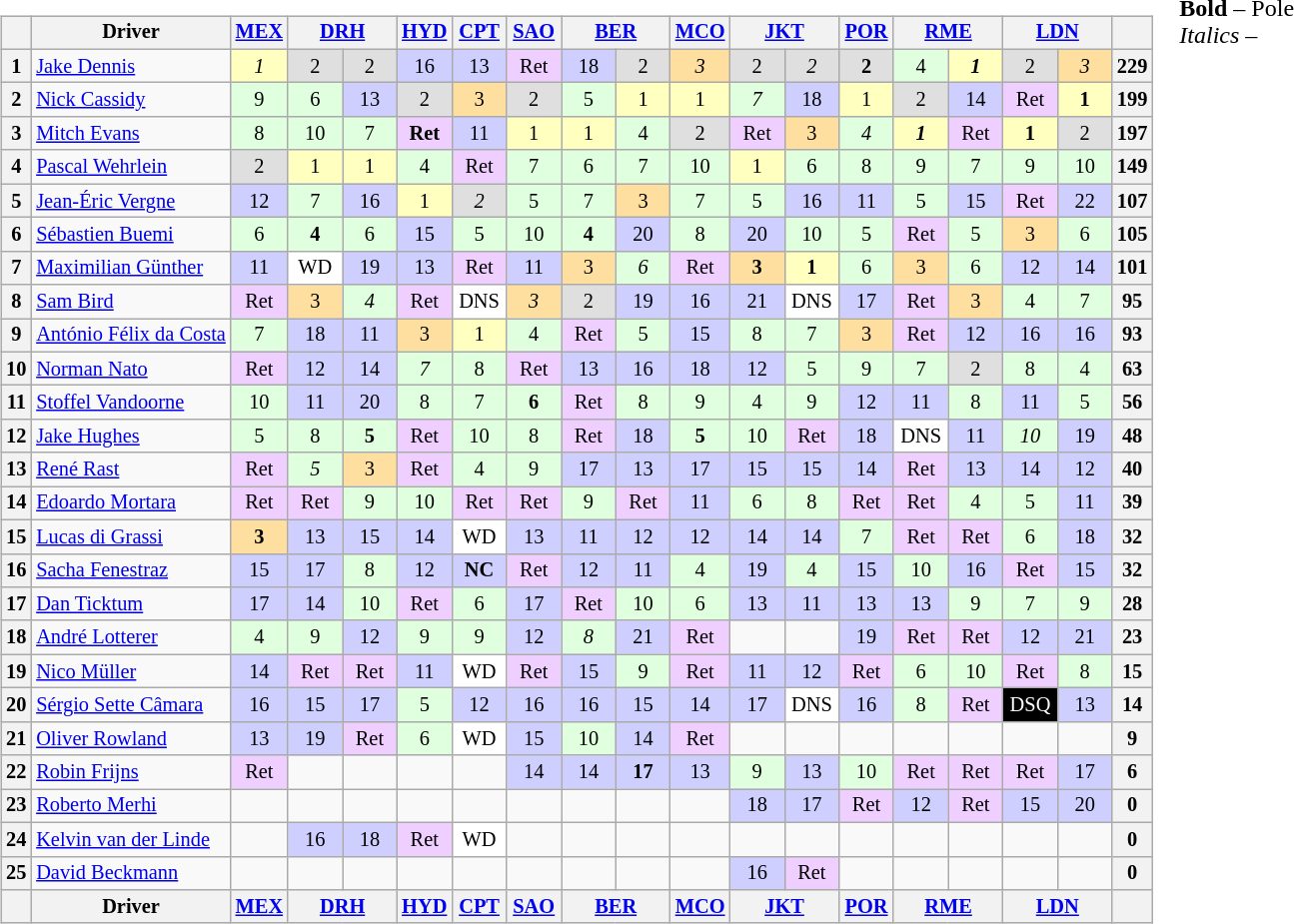<table>
<tr>
<td valign="top"><br><table class="wikitable" style="font-size:85%; text-align:center">
<tr>
<th valign="middle"></th>
<th valign="middle">Driver</th>
<th><a href='#'>MEX</a><br></th>
<th colspan="2" scope="col"><a href='#'>DRH</a><br></th>
<th><a href='#'>HYD</a><br></th>
<th><a href='#'>CPT</a><br></th>
<th><a href='#'>SAO</a><br></th>
<th colspan="2"><a href='#'>BER</a><br></th>
<th><a href='#'>MCO</a><br></th>
<th colspan="2"><a href='#'>JKT</a><br></th>
<th><a href='#'>POR</a><br></th>
<th colspan="2"><a href='#'>RME</a><br></th>
<th colspan="2"><a href='#'>LDN</a><br></th>
<th></th>
</tr>
<tr>
<th>1</th>
<td align=left nowrap> <a href='#'>Jake Dennis</a></td>
<td width='30px' style='background:#FFFFBF'><em>1</em></td>
<td width='30px' style='background:#DFDFDF'>2</td>
<td width='30px' style='background:#DFDFDF'>2</td>
<td width='30px' style='background:#CFCFFF'>16</td>
<td width='30px' style='background:#CFCFFF'>13</td>
<td width='30px' style='background:#EFCFFF'>Ret</td>
<td width='30px' style='background:#CFCFFF'>18</td>
<td width='30px' style='background:#DFDFDF'>2</td>
<td width='30px' style='background:#FFDF9F'><em>3</em></td>
<td width='30px' style='background:#DFDFDF'>2</td>
<td width='30px' style='background:#DFDFDF'><em>2</em></td>
<td width='30px' style='background:#DFDFDF'><strong>2</strong></td>
<td width='30px' style='background:#DFFFDF'>4</td>
<td width='30px' style='background:#FFFFBF'><strong><em>1</em></strong></td>
<td width='30px' style='background:#DFDFDF'>2</td>
<td width='30px' style='background:#FFDF9F'><em>3</em></td>
<th>229</th>
</tr>
<tr>
<th>2</th>
<td align=left nowrap> <a href='#'>Nick Cassidy</a></td>
<td style='background:#DFFFDF'>9</td>
<td style='background:#DFFFDF'>6</td>
<td style='background:#CFCFFF'>13</td>
<td style='background:#DFDFDF'>2</td>
<td style='background:#FFDF9F'>3</td>
<td style='background:#DFDFDF'>2</td>
<td style='background:#DFFFDF'>5</td>
<td style='background:#FFFFBF'>1</td>
<td style='background:#FFFFBF'>1</td>
<td style='background:#DFFFDF'><em>7</em></td>
<td style='background:#CFCFFF'>18</td>
<td style='background:#FFFFBF'>1</td>
<td style='background:#DFDFDF'>2</td>
<td style='background:#CFCFFF'>14</td>
<td style='background:#EFCFFF'>Ret</td>
<td style='background:#FFFFBF'><strong>1</strong></td>
<th>199</th>
</tr>
<tr>
<th>3</th>
<td align=left nowrap> <a href='#'>Mitch Evans</a></td>
<td style='background:#DFFFDF'>8</td>
<td style='background:#DFFFDF'>10</td>
<td style='background:#DFFFDF'>7</td>
<td style='background:#EFCFFF'><strong>Ret</strong></td>
<td style='background:#CFCFFF'>11</td>
<td style='background:#FFFFBF'>1</td>
<td style='background:#FFFFBF'>1</td>
<td style='background:#DFFFDF'>4</td>
<td style='background:#DFDFDF'>2</td>
<td style='background:#EFCFFF'>Ret</td>
<td style='background:#FFDF9F'>3</td>
<td style='background:#DFFFDF'><em>4</em></td>
<td style='background:#FFFFBF'><strong><em>1</em></strong></td>
<td style='background:#EFCFFF'>Ret</td>
<td style='background:#FFFFBF'><strong>1</strong></td>
<td style='background:#DFDFDF'>2</td>
<th>197</th>
</tr>
<tr>
<th>4</th>
<td align=left nowrap> <a href='#'>Pascal Wehrlein</a></td>
<td style='background:#DFDFDF'>2</td>
<td style='background:#FFFFBF'>1</td>
<td style='background:#FFFFBF'>1</td>
<td style='background:#DFFFDF'>4</td>
<td style='background:#EFCFFF'>Ret</td>
<td style='background:#DFFFDF'>7</td>
<td style='background:#DFFFDF'>6</td>
<td style='background:#DFFFDF'>7</td>
<td style='background:#DFFFDF'>10</td>
<td style='background:#FFFFBF'>1</td>
<td style='background:#DFFFDF'>6</td>
<td style='background:#DFFFDF'>8</td>
<td style='background:#DFFFDF'>9</td>
<td style='background:#DFFFDF'>7</td>
<td style='background:#DFFFDF'>9</td>
<td style='background:#DFFFDF'>10</td>
<th>149</th>
</tr>
<tr>
<th>5</th>
<td align=left nowrap> <a href='#'>Jean-Éric Vergne</a></td>
<td style='background:#CFCFFF'>12</td>
<td style='background:#DFFFDF'>7</td>
<td style='background:#CFCFFF'>16</td>
<td style='background:#FFFFBF'>1</td>
<td style='background:#DFDFDF'><em>2</em></td>
<td style='background:#DFFFDF'>5</td>
<td style='background:#DFFFDF'>7</td>
<td style='background:#FFDF9F'>3</td>
<td style='background:#DFFFDF'>7</td>
<td style='background:#DFFFDF'>5</td>
<td style='background:#CFCFFF'>16</td>
<td style='background:#CFCFFF'>11</td>
<td style='background:#DFFFDF'>5</td>
<td style='background:#CFCFFF'>15</td>
<td style='background:#EFCFFF'>Ret</td>
<td style='background:#CFCFFF'>22</td>
<th>107</th>
</tr>
<tr>
<th>6</th>
<td align=left nowrap> <a href='#'>Sébastien Buemi</a></td>
<td style='background:#DFFFDF'>6</td>
<td style='background:#DFFFDF'><strong>4</strong></td>
<td style='background:#DFFFDF'>6</td>
<td style='background:#CFCFFF'>15</td>
<td style='background:#DFFFDF'>5</td>
<td style='background:#DFFFDF'>10</td>
<td style='background:#DFFFDF'><strong>4</strong></td>
<td style='background:#CFCFFF'>20</td>
<td style='background:#DFFFDF'>8</td>
<td style='background:#CFCFFF'>20</td>
<td style='background:#DFFFDF'>10</td>
<td style='background:#DFFFDF'>5</td>
<td style='background:#EFCFFF'>Ret</td>
<td style='background:#DFFFDF'>5</td>
<td style='background:#FFDF9F'>3</td>
<td style='background:#DFFFDF'>6</td>
<th>105</th>
</tr>
<tr>
<th>7</th>
<td align=left nowrap> <a href='#'>Maximilian Günther</a></td>
<td style='background:#CFCFFF'>11</td>
<td style='background:#ffffff'>WD</td>
<td style='background:#CFCFFF'>19</td>
<td style='background:#CFCFFF'>13</td>
<td style='background:#EFCFFF'>Ret</td>
<td style='background:#CFCFFF'>11</td>
<td style='background:#FFDF9F'>3</td>
<td style='background:#DFFFDF'><em>6</em></td>
<td style='background:#EFCFFF'>Ret</td>
<td style='background:#FFDF9F'><strong>3</strong></td>
<td style='background:#FFFFBF'><strong>1</strong></td>
<td style='background:#DFFFDF'>6</td>
<td style='background:#FFDF9F'>3</td>
<td style='background:#DFFFDF'>6</td>
<td style='background:#CFCFFF'>12</td>
<td style='background:#CFCFFF'>14</td>
<th>101</th>
</tr>
<tr>
<th>8</th>
<td align=left nowrap> <a href='#'>Sam Bird</a></td>
<td style='background:#EFCFFF'>Ret</td>
<td style='background:#FFDF9F'>3</td>
<td style='background:#DFFFDF'><em>4</em></td>
<td style='background:#EFCFFF'>Ret</td>
<td style='background:#ffffff'>DNS</td>
<td style='background:#FFDF9F'><em>3</em></td>
<td style='background:#DFDFDF'>2</td>
<td style='background:#CFCFFF'>19</td>
<td style='background:#CFCFFF'>16</td>
<td style='background:#CFCFFF'>21</td>
<td style='background:#ffffff'>DNS</td>
<td style='background:#CFCFFF'>17</td>
<td style='background:#EFCFFF'>Ret</td>
<td style='background:#FFDF9F'>3</td>
<td style='background:#DFFFDF'>4</td>
<td style='background:#DFFFDF'>7</td>
<th>95</th>
</tr>
<tr>
<th>9</th>
<td align=left nowrap> <a href='#'>António Félix da Costa</a></td>
<td style='background:#DFFFDF'>7</td>
<td style='background:#CFCFFF'>18</td>
<td style='background:#CFCFFF'>11</td>
<td style='background:#FFDF9F'>3</td>
<td style='background:#FFFFBF'>1</td>
<td style='background:#DFFFDF'>4</td>
<td style='background:#EFCFFF'>Ret</td>
<td style='background:#DFFFDF'>5</td>
<td style='background:#CFCFFF'>15</td>
<td style='background:#DFFFDF'>8</td>
<td style='background:#DFFFDF'>7</td>
<td style='background:#FFDF9F'>3</td>
<td style='background:#EFCFFF'>Ret</td>
<td style='background:#CFCFFF'>12</td>
<td style='background:#CFCFFF'>16</td>
<td style='background:#CFCFFF'>16</td>
<th>93</th>
</tr>
<tr>
<th>10</th>
<td align=left nowrap> <a href='#'>Norman Nato</a></td>
<td style='background:#EFCFFF'>Ret</td>
<td style='background:#CFCFFF'>12</td>
<td style='background:#CFCFFF'>14</td>
<td style='background:#DFFFDF'><em>7</em></td>
<td style='background:#DFFFDF'>8</td>
<td style='background:#EFCFFF'>Ret</td>
<td style='background:#CFCFFF'>13</td>
<td style='background:#CFCFFF'>16</td>
<td style='background:#CFCFFF'>18</td>
<td style='background:#CFCFFF'>12</td>
<td style='background:#DFFFDF'>5</td>
<td style='background:#DFFFDF'>9</td>
<td style='background:#DFFFDF'>7</td>
<td style='background:#DFDFDF'>2</td>
<td style='background:#DFFFDF'>8</td>
<td style='background:#DFFFDF'>4</td>
<th>63</th>
</tr>
<tr>
<th>11</th>
<td align=left nowrap> <a href='#'>Stoffel Vandoorne</a></td>
<td style='background:#DFFFDF'>10</td>
<td style='background:#CFCFFF'>11</td>
<td style='background:#CFCFFF'>20</td>
<td style='background:#DFFFDF'>8</td>
<td style='background:#DFFFDF'>7</td>
<td style='background:#DFFFDF'><strong>6</strong></td>
<td style='background:#EFCFFF'>Ret</td>
<td style='background:#DFFFDF'>8</td>
<td style='background:#DFFFDF'>9</td>
<td style='background:#DFFFDF'>4</td>
<td style='background:#DFFFDF'>9</td>
<td style='background:#CFCFFF'>12</td>
<td style='background:#CFCFFF'>11</td>
<td style='background:#DFFFDF'>8</td>
<td style='background:#CFCFFF'>11</td>
<td style='background:#DFFFDF'>5</td>
<th>56</th>
</tr>
<tr>
<th>12</th>
<td align=left nowrap> <a href='#'>Jake Hughes</a></td>
<td style='background:#DFFFDF'>5</td>
<td style='background:#DFFFDF'>8</td>
<td style='background:#DFFFDF'><strong>5</strong></td>
<td style='background:#EFCFFF'>Ret</td>
<td style='background:#DFFFDF'>10</td>
<td style='background:#DFFFDF'>8</td>
<td style='background:#EFCFFF'>Ret</td>
<td style='background:#CFCFFF'>18</td>
<td style='background:#DFFFDF'><strong>5</strong></td>
<td style='background:#DFFFDF'>10</td>
<td style='background:#EFCFFF'>Ret</td>
<td style='background:#CFCFFF'>18</td>
<td style='background:#ffffff'>DNS</td>
<td style='background:#CFCFFF'>11</td>
<td style='background:#DFFFDF'><em>10</em></td>
<td style='background:#CFCFFF'>19</td>
<th>48</th>
</tr>
<tr>
<th>13</th>
<td align=left nowrap> <a href='#'>René Rast</a></td>
<td style='background:#EFCFFF'>Ret</td>
<td style='background:#DFFFDF'><em>5</em></td>
<td style='background:#FFDF9F'>3</td>
<td style='background:#EFCFFF'>Ret</td>
<td style='background:#DFFFDF'>4</td>
<td style='background:#DFFFDF'>9</td>
<td style='background:#CFCFFF'>17</td>
<td style='background:#CFCFFF'>13</td>
<td style='background:#CFCFFF'>17</td>
<td style='background:#CFCFFF'>15</td>
<td style='background:#CFCFFF'>15</td>
<td style='background:#CFCFFF'>14</td>
<td style='background:#EFCFFF'>Ret</td>
<td style='background:#CFCFFF'>13</td>
<td style='background:#CFCFFF'>14</td>
<td style='background:#CFCFFF'>12</td>
<th>40</th>
</tr>
<tr>
<th>14</th>
<td align=left nowrap> <a href='#'>Edoardo Mortara</a></td>
<td style='background:#EFCFFF'>Ret</td>
<td style='background:#EFCFFF'>Ret</td>
<td style='background:#DFFFDF'>9</td>
<td style='background:#DFFFDF'>10</td>
<td style='background:#EFCFFF'>Ret</td>
<td style='background:#EFCFFF'>Ret</td>
<td style='background:#DFFFDF'>9</td>
<td style='background:#EFCFFF'>Ret</td>
<td style='background:#CFCFFF'>11</td>
<td style='background:#DFFFDF'>6</td>
<td style='background:#DFFFDF'>8</td>
<td style='background:#EFCFFF'>Ret</td>
<td style='background:#EFCFFF'>Ret</td>
<td style='background:#DFFFDF'>4</td>
<td style='background:#DFFFDF'>5</td>
<td style='background:#CFCFFF'>11</td>
<th>39</th>
</tr>
<tr>
<th>15</th>
<td align=left nowrap> <a href='#'>Lucas di Grassi</a></td>
<td style='background:#FFDF9F'><strong>3</strong></td>
<td style='background:#CFCFFF'>13</td>
<td style='background:#CFCFFF'>15</td>
<td style='background:#CFCFFF'>14</td>
<td style='background:#ffffff'>WD</td>
<td style='background:#CFCFFF'>13</td>
<td style='background:#CFCFFF'>11</td>
<td style='background:#CFCFFF'>12</td>
<td style='background:#CFCFFF'>12</td>
<td style='background:#CFCFFF'>14</td>
<td style='background:#CFCFFF'>14</td>
<td style='background:#DFFFDF'>7</td>
<td style='background:#EFCFFF'>Ret</td>
<td style='background:#EFCFFF'>Ret</td>
<td style='background:#DFFFDF'>6</td>
<td style='background:#CFCFFF'>18</td>
<th>32</th>
</tr>
<tr>
<th>16</th>
<td align=left nowrap> <a href='#'>Sacha Fenestraz</a></td>
<td style='background:#CFCFFF'>15</td>
<td style='background:#CFCFFF'>17</td>
<td style='background:#DFFFDF'>8</td>
<td style='background:#CFCFFF'>12</td>
<td style='background:#CFCFFF'><strong>NC</strong></td>
<td style='background:#EFCFFF'>Ret</td>
<td style='background:#CFCFFF'>12</td>
<td style='background:#CFCFFF'>11</td>
<td style='background:#DFFFDF'>4</td>
<td style='background:#CFCFFF'>19</td>
<td style='background:#DFFFDF'>4</td>
<td style='background:#CFCFFF'>15</td>
<td style='background:#DFFFDF'>10</td>
<td style='background:#CFCFFF'>16</td>
<td style='background:#EFCFFF'>Ret</td>
<td style='background:#CFCFFF'>15</td>
<th>32</th>
</tr>
<tr>
<th>17</th>
<td align=left nowrap> <a href='#'>Dan Ticktum</a></td>
<td style='background:#CFCFFF'>17</td>
<td style='background:#CFCFFF'>14</td>
<td style='background:#DFFFDF'>10</td>
<td style='background:#EFCFFF'>Ret</td>
<td style='background:#DFFFDF'>6</td>
<td style='background:#CFCFFF'>17</td>
<td style='background:#EFCFFF'>Ret</td>
<td style='background:#DFFFDF'>10</td>
<td style='background:#DFFFDF'>6</td>
<td style='background:#CFCFFF'>13</td>
<td style='background:#CFCFFF'>11</td>
<td style='background:#CFCFFF'>13</td>
<td style='background:#CFCFFF'>13</td>
<td style='background:#DFFFDF'>9</td>
<td style='background:#DFFFDF'>7</td>
<td style='background:#DFFFDF'>9</td>
<th>28</th>
</tr>
<tr>
<th>18</th>
<td align=left nowrap> <a href='#'>André Lotterer</a></td>
<td style='background:#DFFFDF'>4</td>
<td style='background:#DFFFDF'>9</td>
<td style='background:#CFCFFF'>12</td>
<td style='background:#DFFFDF'>9</td>
<td style='background:#DFFFDF'>9</td>
<td style='background:#CFCFFF'>12</td>
<td style='background:#DFFFDF'><em>8</em></td>
<td style='background:#CFCFFF'>21</td>
<td style='background:#EFCFFF'>Ret</td>
<td></td>
<td></td>
<td style='background:#CFCFFF'>19</td>
<td style='background:#EFCFFF'>Ret</td>
<td style='background:#EFCFFF'>Ret</td>
<td style='background:#CFCFFF'>12</td>
<td style='background:#CFCFFF'>21</td>
<th>23</th>
</tr>
<tr>
<th>19</th>
<td align=left nowrap> <a href='#'>Nico Müller</a></td>
<td style='background:#CFCFFF'>14</td>
<td style='background:#EFCFFF'>Ret</td>
<td style='background:#EFCFFF'>Ret</td>
<td style='background:#CFCFFF'>11</td>
<td style='background:#ffffff'>WD</td>
<td style='background:#EFCFFF'>Ret</td>
<td style='background:#CFCFFF'>15</td>
<td style='background:#DFFFDF'>9</td>
<td style='background:#EFCFFF'>Ret</td>
<td style='background:#CFCFFF'>11</td>
<td style='background:#CFCFFF'>12</td>
<td style='background:#EFCFFF'>Ret</td>
<td style='background:#DFFFDF'>6</td>
<td style='background:#DFFFDF'>10</td>
<td style='background:#EFCFFF'>Ret</td>
<td style='background:#DFFFDF'>8</td>
<th>15</th>
</tr>
<tr>
<th>20</th>
<td align=left nowrap> <a href='#'>Sérgio Sette Câmara</a></td>
<td style='background:#CFCFFF'>16</td>
<td style='background:#CFCFFF'>15</td>
<td style='background:#CFCFFF'>17</td>
<td style='background:#DFFFDF'>5</td>
<td style='background:#CFCFFF'>12</td>
<td style='background:#CFCFFF'>16</td>
<td style='background:#CFCFFF'>16</td>
<td style='background:#CFCFFF'>15</td>
<td style='background:#CFCFFF'>14</td>
<td style='background:#CFCFFF'>17</td>
<td style='background:#ffffff'>DNS</td>
<td style='background:#CFCFFF'>16</td>
<td style='background:#DFFFDF'>8</td>
<td style='background:#EFCFFF'>Ret</td>
<td style="background:#000000; letter-spacing:0px; color:white">DSQ</td>
<td style='background:#CFCFFF'>13</td>
<th>14</th>
</tr>
<tr>
<th>21</th>
<td align=left nowrap> <a href='#'>Oliver Rowland</a></td>
<td style='background:#CFCFFF'>13</td>
<td style='background:#CFCFFF'>19</td>
<td style='background:#EFCFFF'>Ret</td>
<td style='background:#DFFFDF'>6</td>
<td style='background:#ffffff'>WD</td>
<td style='background:#CFCFFF'>15</td>
<td style='background:#DFFFDF'>10</td>
<td style='background:#CFCFFF'>14</td>
<td style='background:#EFCFFF'>Ret</td>
<td></td>
<td></td>
<td></td>
<td></td>
<td></td>
<td></td>
<td></td>
<th>9</th>
</tr>
<tr>
<th>22</th>
<td align=left nowrap> <a href='#'>Robin Frijns</a></td>
<td style='background:#EFCFFF'>Ret</td>
<td></td>
<td></td>
<td></td>
<td></td>
<td style='background:#CFCFFF'>14</td>
<td style='background:#CFCFFF'>14</td>
<td style='background:#CFCFFF'><strong>17</strong></td>
<td style='background:#CFCFFF'>13</td>
<td style='background:#DFFFDF'>9</td>
<td style='background:#CFCFFF'>13</td>
<td style='background:#DFFFDF'>10</td>
<td style='background:#EFCFFF'>Ret</td>
<td style='background:#EFCFFF'>Ret</td>
<td style='background:#EFCFFF'>Ret</td>
<td style='background:#CFCFFF'>17</td>
<th>6</th>
</tr>
<tr>
<th>23</th>
<td align=left nowrap> <a href='#'>Roberto Merhi</a></td>
<td></td>
<td></td>
<td></td>
<td></td>
<td></td>
<td></td>
<td></td>
<td></td>
<td></td>
<td style='background:#CFCFFF'>18</td>
<td style='background:#CFCFFF'>17</td>
<td style='background:#EFCFFF'>Ret</td>
<td style='background:#CFCFFF'>12</td>
<td style='background:#EFCFFF'>Ret</td>
<td style='background:#CFCFFF'>15</td>
<td style='background:#CFCFFF'>20</td>
<th>0</th>
</tr>
<tr>
<th>24</th>
<td align=left nowrap> <a href='#'>Kelvin van der Linde</a></td>
<td></td>
<td style='background:#CFCFFF'>16</td>
<td style='background:#CFCFFF'>18</td>
<td style='background:#EFCFFF'>Ret</td>
<td style='background:#ffffff'>WD</td>
<td></td>
<td></td>
<td></td>
<td></td>
<td></td>
<td></td>
<td></td>
<td></td>
<td></td>
<td></td>
<td></td>
<th>0</th>
</tr>
<tr>
<th>25</th>
<td align=left nowrap> <a href='#'>David Beckmann</a></td>
<td></td>
<td></td>
<td></td>
<td></td>
<td></td>
<td></td>
<td></td>
<td></td>
<td></td>
<td style='background:#CFCFFF'>16</td>
<td style='background:#EFCFFF'>Ret</td>
<td></td>
<td></td>
<td></td>
<td></td>
<td></td>
<th>0</th>
</tr>
<tr>
<th></th>
<th>Driver</th>
<th><a href='#'>MEX</a><br></th>
<th colspan="2" scope="col"><a href='#'>DRH</a><br></th>
<th><a href='#'>HYD</a><br></th>
<th><a href='#'>CPT</a><br></th>
<th><a href='#'>SAO</a><br></th>
<th colspan="2"><a href='#'>BER</a><br></th>
<th><a href='#'>MCO</a><br></th>
<th colspan="2"><a href='#'>JKT</a><br></th>
<th><a href='#'>POR</a><br></th>
<th colspan="2"><a href='#'>RME</a><br></th>
<th colspan="2"><a href='#'>LDN</a><br></th>
<th></th>
</tr>
</table>
</td>
<td valign="top"><br><strong>Bold</strong> – Pole<br><em>Italics</em> – </td>
</tr>
</table>
